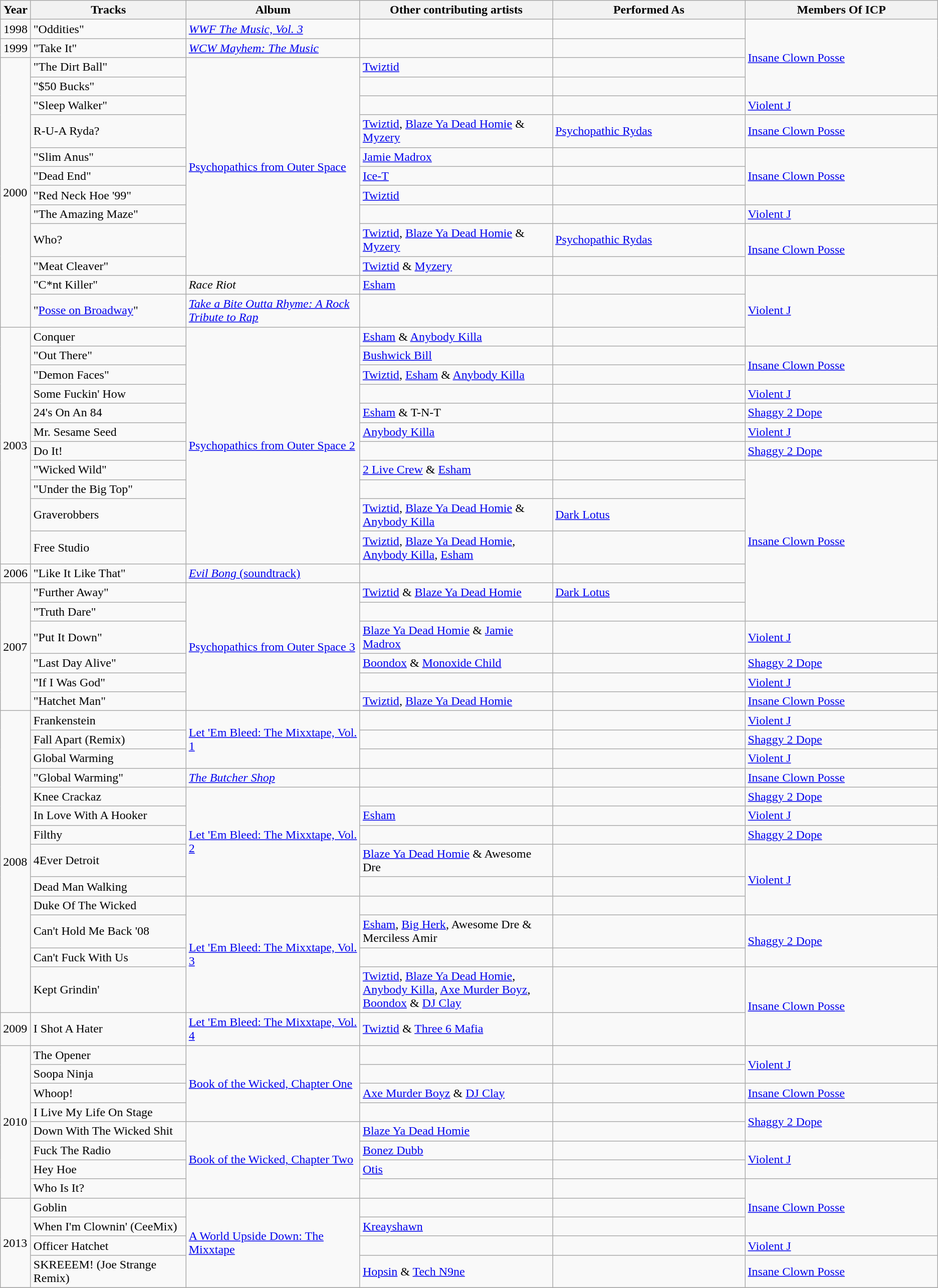<table class="wikitable">
<tr>
<th style="width:33px;">Year</th>
<th style="width:200px;">Tracks</th>
<th style="width:225px;">Album</th>
<th style="width:250px;">Other contributing artists</th>
<th style="width:250px;">Performed As</th>
<th style="width:250px;">Members Of ICP</th>
</tr>
<tr>
<td style="text-align:center;">1998</td>
<td>"Oddities"</td>
<td><em><a href='#'>WWF The Music, Vol. 3</a></em></td>
<td></td>
<td></td>
<td rowspan="4"><a href='#'>Insane Clown Posse</a></td>
</tr>
<tr>
<td style="text-align:center;">1999</td>
<td>"Take It"</td>
<td><em><a href='#'>WCW Mayhem: The Music</a></em></td>
<td></td>
<td></td>
</tr>
<tr>
<td rowspan="12">2000</td>
<td>"The Dirt Ball"</td>
<td rowspan="10"><a href='#'>Psychopathics from Outer Space</a></td>
<td><a href='#'>Twiztid</a></td>
<td></td>
</tr>
<tr>
<td>"$50 Bucks"</td>
<td></td>
<td></td>
</tr>
<tr>
<td>"Sleep Walker"</td>
<td></td>
<td></td>
<td><a href='#'>Violent J</a></td>
</tr>
<tr>
<td>R-U-A Ryda?</td>
<td><a href='#'>Twiztid</a>, <a href='#'>Blaze Ya Dead Homie</a> & <a href='#'>Myzery</a></td>
<td><a href='#'>Psychopathic Rydas</a></td>
<td><a href='#'>Insane Clown Posse</a></td>
</tr>
<tr>
<td>"Slim Anus"</td>
<td><a href='#'>Jamie Madrox</a></td>
<td></td>
<td rowspan="3"><a href='#'>Insane Clown Posse</a></td>
</tr>
<tr>
<td>"Dead End"</td>
<td><a href='#'>Ice-T</a></td>
<td></td>
</tr>
<tr>
<td>"Red Neck Hoe '99"</td>
<td><a href='#'>Twiztid</a></td>
<td></td>
</tr>
<tr>
<td>"The Amazing Maze"</td>
<td></td>
<td></td>
<td><a href='#'>Violent J</a></td>
</tr>
<tr>
<td>Who?</td>
<td><a href='#'>Twiztid</a>, <a href='#'>Blaze Ya Dead Homie</a> & <a href='#'>Myzery</a></td>
<td><a href='#'>Psychopathic Rydas</a></td>
<td rowspan="2"><a href='#'>Insane Clown Posse</a></td>
</tr>
<tr>
<td>"Meat Cleaver"</td>
<td><a href='#'>Twiztid</a> & <a href='#'>Myzery</a></td>
<td></td>
</tr>
<tr>
<td>"C*nt Killer"</td>
<td><em>Race Riot</em></td>
<td><a href='#'>Esham</a></td>
<td></td>
<td rowspan="3"><a href='#'>Violent J</a></td>
</tr>
<tr>
<td>"<a href='#'>Posse on Broadway</a>"</td>
<td><em><a href='#'>Take a Bite Outta Rhyme: A Rock Tribute to Rap</a></em></td>
<td></td>
</tr>
<tr>
<td rowspan="11">2003</td>
<td>Conquer</td>
<td rowspan="11"><a href='#'>Psychopathics from Outer Space 2</a></td>
<td><a href='#'>Esham</a> & <a href='#'>Anybody Killa</a></td>
<td></td>
</tr>
<tr>
<td>"Out There"</td>
<td><a href='#'>Bushwick Bill</a></td>
<td></td>
<td rowspan="2"><a href='#'>Insane Clown Posse</a></td>
</tr>
<tr>
<td>"Demon Faces"</td>
<td><a href='#'>Twiztid</a>, <a href='#'>Esham</a> & <a href='#'>Anybody Killa</a></td>
<td></td>
</tr>
<tr>
<td>Some Fuckin' How</td>
<td></td>
<td></td>
<td><a href='#'>Violent J</a></td>
</tr>
<tr>
<td>24's On An 84</td>
<td><a href='#'>Esham</a> & T-N-T</td>
<td></td>
<td><a href='#'>Shaggy 2 Dope</a></td>
</tr>
<tr>
<td>Mr. Sesame Seed</td>
<td><a href='#'>Anybody Killa</a></td>
<td></td>
<td><a href='#'>Violent J</a></td>
</tr>
<tr>
<td>Do It!</td>
<td></td>
<td></td>
<td><a href='#'>Shaggy 2 Dope</a></td>
</tr>
<tr>
<td>"Wicked Wild"</td>
<td><a href='#'>2 Live Crew</a> & <a href='#'>Esham</a></td>
<td></td>
<td rowspan="7"><a href='#'>Insane Clown Posse</a></td>
</tr>
<tr>
<td>"Under the Big Top"</td>
<td></td>
<td></td>
</tr>
<tr>
<td>Graverobbers</td>
<td><a href='#'>Twiztid</a>, <a href='#'>Blaze Ya Dead Homie</a> & <a href='#'>Anybody Killa</a></td>
<td><a href='#'>Dark Lotus</a></td>
</tr>
<tr>
<td>Free Studio</td>
<td><a href='#'>Twiztid</a>, <a href='#'>Blaze Ya Dead Homie</a>, <a href='#'>Anybody Killa</a>, <a href='#'>Esham</a></td>
<td></td>
</tr>
<tr>
<td style="text-align:center;">2006</td>
<td>"Like It Like That"</td>
<td><a href='#'><em>Evil Bong</em> (soundtrack)</a></td>
<td></td>
<td></td>
</tr>
<tr>
<td rowspan="6">2007</td>
<td>"Further Away"</td>
<td rowspan="6"><a href='#'>Psychopathics from Outer Space 3</a></td>
<td><a href='#'>Twiztid</a> & <a href='#'>Blaze Ya Dead Homie</a></td>
<td><a href='#'>Dark Lotus</a></td>
</tr>
<tr>
<td>"Truth Dare"</td>
<td></td>
<td></td>
</tr>
<tr>
<td>"Put It Down"</td>
<td><a href='#'>Blaze Ya Dead Homie</a> & <a href='#'>Jamie Madrox</a></td>
<td></td>
<td><a href='#'>Violent J</a></td>
</tr>
<tr>
<td>"Last Day Alive"</td>
<td><a href='#'>Boondox</a> & <a href='#'>Monoxide Child</a></td>
<td></td>
<td><a href='#'>Shaggy 2 Dope</a></td>
</tr>
<tr>
<td>"If I Was God"</td>
<td></td>
<td></td>
<td><a href='#'>Violent J</a></td>
</tr>
<tr>
<td>"Hatchet Man"</td>
<td><a href='#'>Twiztid</a>, <a href='#'>Blaze Ya Dead Homie</a></td>
<td></td>
<td><a href='#'>Insane Clown Posse</a></td>
</tr>
<tr>
<td rowspan="13">2008</td>
<td>Frankenstein</td>
<td rowspan="3"><a href='#'>Let 'Em Bleed: The Mixxtape, Vol. 1</a></td>
<td></td>
<td></td>
<td><a href='#'>Violent J</a></td>
</tr>
<tr>
<td>Fall Apart (Remix)</td>
<td></td>
<td></td>
<td><a href='#'>Shaggy 2 Dope</a></td>
</tr>
<tr>
<td>Global Warming</td>
<td></td>
<td></td>
<td><a href='#'>Violent J</a></td>
</tr>
<tr>
<td>"Global Warming"</td>
<td><em><a href='#'>The Butcher Shop</a></em></td>
<td></td>
<td></td>
<td><a href='#'>Insane Clown Posse</a></td>
</tr>
<tr>
<td>Knee Crackaz</td>
<td rowspan="5"><a href='#'>Let 'Em Bleed: The Mixxtape, Vol. 2</a></td>
<td></td>
<td></td>
<td><a href='#'>Shaggy 2 Dope</a></td>
</tr>
<tr>
<td>In Love With A Hooker</td>
<td><a href='#'>Esham</a></td>
<td></td>
<td><a href='#'>Violent J</a></td>
</tr>
<tr>
<td>Filthy</td>
<td></td>
<td></td>
<td><a href='#'>Shaggy 2 Dope</a></td>
</tr>
<tr>
<td>4Ever Detroit</td>
<td><a href='#'>Blaze Ya Dead Homie</a> & Awesome Dre</td>
<td></td>
<td rowspan="3"><a href='#'>Violent J</a></td>
</tr>
<tr>
<td>Dead Man Walking</td>
<td></td>
<td></td>
</tr>
<tr>
<td>Duke Of The Wicked</td>
<td rowspan="4"><a href='#'>Let 'Em Bleed: The Mixxtape, Vol. 3</a></td>
<td></td>
<td></td>
</tr>
<tr>
<td>Can't Hold Me Back '08</td>
<td><a href='#'>Esham</a>, <a href='#'>Big Herk</a>, Awesome Dre & Merciless Amir</td>
<td></td>
<td rowspan="2"><a href='#'>Shaggy 2 Dope</a></td>
</tr>
<tr>
<td>Can't Fuck With Us</td>
<td></td>
<td></td>
</tr>
<tr>
<td>Kept Grindin'</td>
<td><a href='#'>Twiztid</a>, <a href='#'>Blaze Ya Dead Homie</a>, <a href='#'>Anybody Killa</a>, <a href='#'>Axe Murder Boyz</a>, <a href='#'>Boondox</a> & <a href='#'>DJ Clay</a></td>
<td></td>
<td rowspan="2"><a href='#'>Insane Clown Posse</a></td>
</tr>
<tr>
<td>2009</td>
<td>I Shot A Hater</td>
<td><a href='#'>Let 'Em Bleed: The Mixxtape, Vol. 4</a></td>
<td><a href='#'>Twiztid</a> & <a href='#'>Three 6 Mafia</a></td>
<td></td>
</tr>
<tr>
<td rowspan="8">2010</td>
<td>The Opener</td>
<td rowspan="4"><a href='#'>Book of the Wicked, Chapter One</a></td>
<td></td>
<td></td>
<td rowspan="2"><a href='#'>Violent J</a></td>
</tr>
<tr>
<td>Soopa Ninja</td>
<td></td>
<td></td>
</tr>
<tr>
<td>Whoop!</td>
<td><a href='#'>Axe Murder Boyz</a> & <a href='#'>DJ Clay</a></td>
<td></td>
<td><a href='#'>Insane Clown Posse</a></td>
</tr>
<tr>
<td>I Live My Life On Stage</td>
<td></td>
<td></td>
<td rowspan="2"><a href='#'>Shaggy 2 Dope</a></td>
</tr>
<tr>
<td>Down With The Wicked Shit</td>
<td rowspan="4"><a href='#'>Book of the Wicked, Chapter Two</a></td>
<td><a href='#'>Blaze Ya Dead Homie</a></td>
<td></td>
</tr>
<tr>
<td>Fuck The Radio</td>
<td><a href='#'>Bonez Dubb</a></td>
<td></td>
<td rowspan="2"><a href='#'>Violent J</a></td>
</tr>
<tr>
<td>Hey Hoe</td>
<td><a href='#'>Otis</a></td>
<td></td>
</tr>
<tr>
<td>Who Is It?</td>
<td></td>
<td></td>
<td rowspan="3"><a href='#'>Insane Clown Posse</a></td>
</tr>
<tr>
<td rowspan="4">2013</td>
<td>Goblin</td>
<td rowspan="4"><a href='#'>A World Upside Down: The Mixxtape</a></td>
<td></td>
<td></td>
</tr>
<tr>
<td>When I'm Clownin' (CeeMix)</td>
<td><a href='#'>Kreayshawn</a></td>
<td></td>
</tr>
<tr>
<td>Officer Hatchet</td>
<td></td>
<td></td>
<td><a href='#'>Violent J</a></td>
</tr>
<tr>
<td>SKREEEM! (Joe Strange Remix)</td>
<td><a href='#'>Hopsin</a> & <a href='#'>Tech N9ne</a></td>
<td></td>
<td><a href='#'>Insane Clown Posse</a></td>
</tr>
<tr>
</tr>
</table>
